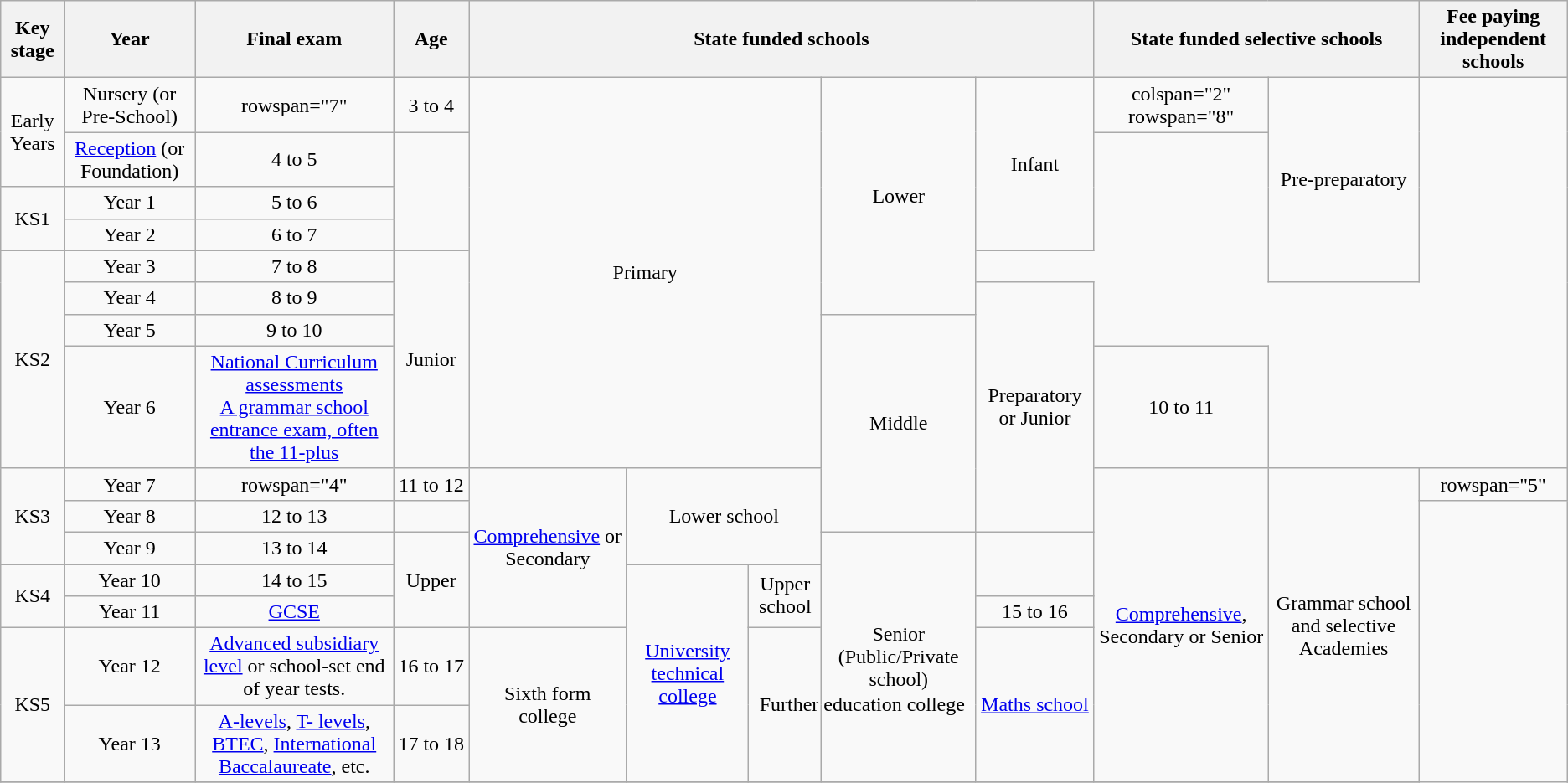<table class="wikitable" style="text-align: center">
<tr>
<th>Key stage</th>
<th>Year</th>
<th>Final exam</th>
<th>Age</th>
<th colspan="5">State funded schools</th>
<th colspan="2">State funded selective schools</th>
<th>Fee paying independent schools</th>
</tr>
<tr>
<td rowspan="2">Early Years</td>
<td>Nursery (or Pre-School)</td>
<td>rowspan="7" </td>
<td>3 to 4</td>
<td colspan="3" rowspan="8">Primary</td>
<td rowspan="6">Lower</td>
<td rowspan="4">Infant</td>
<td>colspan="2" rowspan="8" </td>
<td rowspan="5">Pre-preparatory</td>
</tr>
<tr>
<td><a href='#'>Reception</a> (or Foundation)</td>
<td>4 to 5</td>
</tr>
<tr>
<td rowspan="2">KS1</td>
<td>Year 1</td>
<td>5 to 6</td>
</tr>
<tr>
<td>Year 2</td>
<td>6 to 7</td>
</tr>
<tr>
<td rowspan="4">KS2</td>
<td>Year 3</td>
<td>7 to 8</td>
<td rowspan="4">Junior</td>
</tr>
<tr>
<td>Year 4</td>
<td>8 to 9</td>
<td rowspan="5">Preparatory or Junior</td>
</tr>
<tr>
<td>Year 5</td>
<td>9 to 10</td>
<td rowspan="4">Middle</td>
</tr>
<tr>
<td>Year 6</td>
<td><a href='#'>National Curriculum assessments</a><br> <a href='#'>A grammar school entrance exam, often the 11-plus</a></td>
<td>10 to 11</td>
</tr>
<tr>
<td rowspan="3">KS3</td>
<td>Year 7</td>
<td>rowspan="4" </td>
<td>11 to 12</td>
<td rowspan="5"><a href='#'>Comprehensive</a> or Secondary</td>
<td rowspan="3" colspan="2">Lower school</td>
<td rowspan="7"><a href='#'>Comprehensive</a>, Secondary or Senior</td>
<td rowspan="7">Grammar school and selective Academies</td>
<td>rowspan="5" </td>
</tr>
<tr>
<td>Year 8</td>
<td>12 to 13</td>
</tr>
<tr>
<td>Year 9</td>
<td>13 to 14</td>
<td rowspan="3">Upper</td>
<td rowspan="5">Senior (Public/Private school)</td>
</tr>
<tr>
<td rowspan="2">KS4</td>
<td>Year 10</td>
<td>14 to 15</td>
<td rowspan="4"><a href='#'>University technical college</a></td>
<td rowspan="2">Upper school</td>
</tr>
<tr>
<td>Year 11</td>
<td><a href='#'>GCSE</a></td>
<td>15 to 16</td>
</tr>
<tr>
<td rowspan="2">KS5</td>
<td>Year 12</td>
<td><a href='#'>Advanced subsidiary level</a> or school-set end of year tests.</td>
<td>16 to 17</td>
<td colspan="1" rowspan="2">Sixth form college</td>
<td colspan="2" rowspan="2">Further education college</td>
<td rowspan="2"><a href='#'>Maths school</a></td>
</tr>
<tr>
<td>Year 13</td>
<td><a href='#'>A-levels</a>, <a href='#'>T- levels</a>, <a href='#'>BTEC</a>, <a href='#'>International Baccalaureate</a>, etc.</td>
<td>17 to 18</td>
</tr>
<tr>
</tr>
</table>
